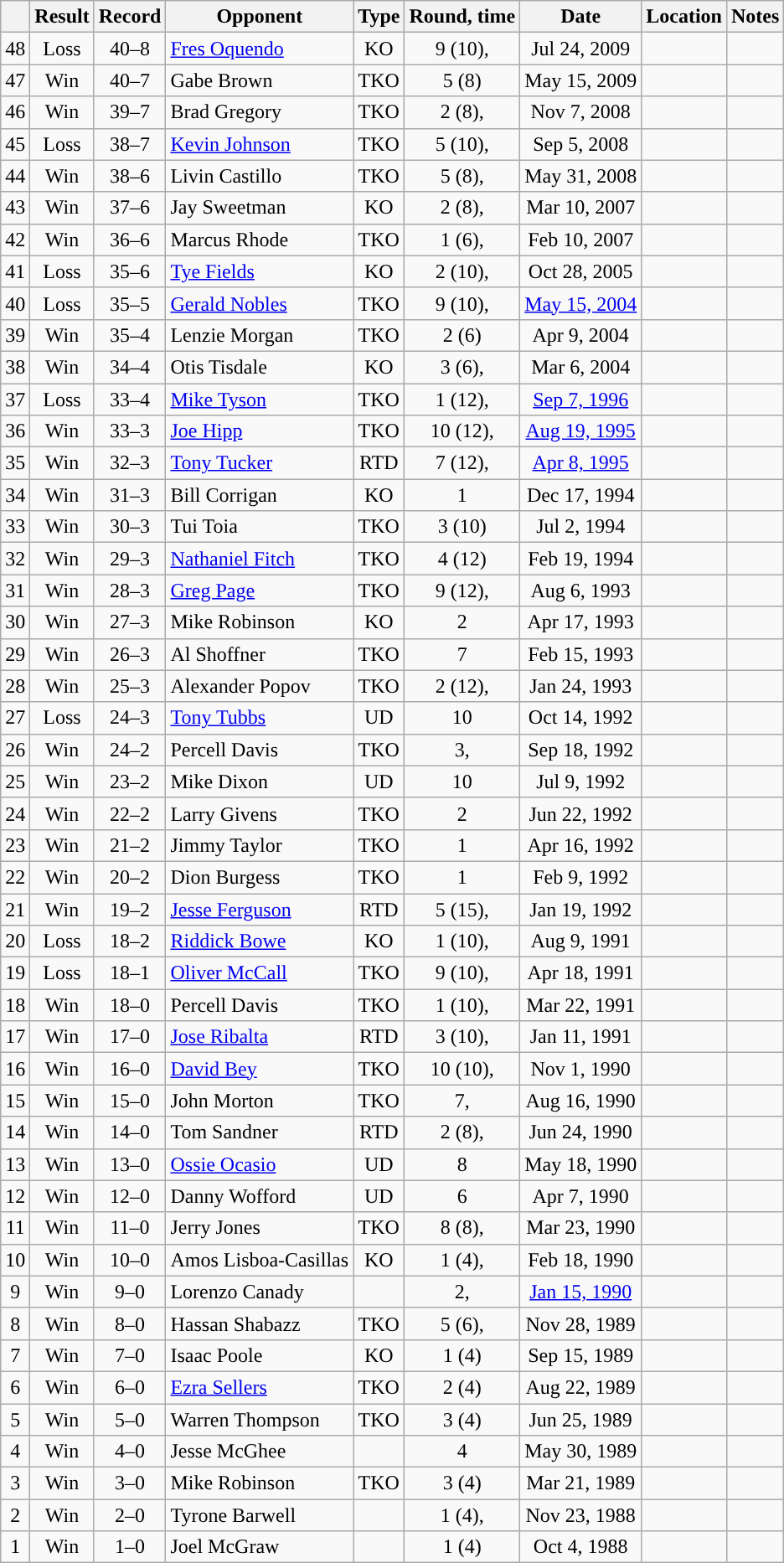<table class="wikitable" style="text-align:center">
<tr>
<th></th>
<th>Result</th>
<th>Record</th>
<th>Opponent</th>
<th>Type</th>
<th>Round, time</th>
<th>Date</th>
<th>Location</th>
<th>Notes</th>
</tr>
<tr>
<td>48</td>
<td>Loss</td>
<td>40–8</td>
<td style="text-align:left;"><a href='#'>Fres Oquendo</a></td>
<td>KO</td>
<td>9 (10), </td>
<td>Jul 24, 2009</td>
<td style="text-align:left;"></td>
<td style="text-align:left;"></td>
</tr>
<tr>
<td>47</td>
<td>Win</td>
<td>40–7</td>
<td style="text-align:left;">Gabe Brown</td>
<td>TKO</td>
<td>5 (8)</td>
<td>May 15, 2009</td>
<td style="text-align:left;"></td>
<td></td>
</tr>
<tr>
<td>46</td>
<td>Win</td>
<td>39–7</td>
<td style="text-align:left;">Brad Gregory</td>
<td>TKO</td>
<td>2 (8), </td>
<td>Nov 7, 2008</td>
<td style="text-align:left;"></td>
<td></td>
</tr>
<tr>
<td>45</td>
<td>Loss</td>
<td>38–7</td>
<td style="text-align:left;"><a href='#'>Kevin Johnson</a></td>
<td>TKO</td>
<td>5 (10), </td>
<td>Sep 5, 2008</td>
<td style="text-align:left;"></td>
<td></td>
</tr>
<tr>
<td>44</td>
<td>Win</td>
<td>38–6</td>
<td style="text-align:left;">Livin Castillo</td>
<td>TKO</td>
<td>5 (8), </td>
<td>May 31, 2008</td>
<td style="text-align:left;"></td>
<td></td>
</tr>
<tr>
<td>43</td>
<td>Win</td>
<td>37–6</td>
<td style="text-align:left;">Jay Sweetman</td>
<td>KO</td>
<td>2 (8), </td>
<td>Mar 10, 2007</td>
<td style="text-align:left;"></td>
<td></td>
</tr>
<tr>
<td>42</td>
<td>Win</td>
<td>36–6</td>
<td style="text-align:left;">Marcus Rhode</td>
<td>TKO</td>
<td>1 (6), </td>
<td>Feb 10, 2007</td>
<td style="text-align:left;"></td>
<td></td>
</tr>
<tr>
<td>41</td>
<td>Loss</td>
<td>35–6</td>
<td style="text-align:left;"><a href='#'>Tye Fields</a></td>
<td>KO</td>
<td>2 (10), </td>
<td>Oct 28, 2005</td>
<td style="text-align:left;"></td>
<td></td>
</tr>
<tr>
<td>40</td>
<td>Loss</td>
<td>35–5</td>
<td style="text-align:left;"><a href='#'>Gerald Nobles</a></td>
<td>TKO</td>
<td>9 (10), </td>
<td><a href='#'>May 15, 2004</a></td>
<td style="text-align:left;"></td>
<td></td>
</tr>
<tr>
<td>39</td>
<td>Win</td>
<td>35–4</td>
<td style="text-align:left;">Lenzie Morgan</td>
<td>TKO</td>
<td>2 (6)</td>
<td>Apr 9, 2004</td>
<td style="text-align:left;"></td>
<td></td>
</tr>
<tr>
<td>38</td>
<td>Win</td>
<td>34–4</td>
<td style="text-align:left;">Otis Tisdale</td>
<td>KO</td>
<td>3 (6), </td>
<td>Mar 6, 2004</td>
<td style="text-align:left;"></td>
<td></td>
</tr>
<tr>
<td>37</td>
<td>Loss</td>
<td>33–4</td>
<td style="text-align:left;"><a href='#'>Mike Tyson</a></td>
<td>TKO</td>
<td>1 (12), </td>
<td><a href='#'>Sep 7, 1996</a></td>
<td style="text-align:left;"></td>
<td style="text-align:left;"></td>
</tr>
<tr>
<td>36</td>
<td>Win</td>
<td>33–3</td>
<td style="text-align:left;"><a href='#'>Joe Hipp</a></td>
<td>TKO</td>
<td>10 (12), </td>
<td><a href='#'>Aug 19, 1995</a></td>
<td style="text-align:left;"></td>
<td style="text-align:left;"></td>
</tr>
<tr>
<td>35</td>
<td>Win</td>
<td>32–3</td>
<td style="text-align:left;"><a href='#'>Tony Tucker</a></td>
<td>RTD</td>
<td>7 (12), </td>
<td><a href='#'>Apr 8, 1995</a></td>
<td style="text-align:left;"></td>
<td style="text-align:left;"></td>
</tr>
<tr>
<td>34</td>
<td>Win</td>
<td>31–3</td>
<td style="text-align:left;">Bill Corrigan</td>
<td>KO</td>
<td>1</td>
<td>Dec 17, 1994</td>
<td style="text-align:left;"></td>
<td></td>
</tr>
<tr>
<td>33</td>
<td>Win</td>
<td>30–3</td>
<td style="text-align:left;">Tui Toia</td>
<td>TKO</td>
<td>3 (10)</td>
<td>Jul 2, 1994</td>
<td style="text-align:left;"></td>
<td></td>
</tr>
<tr>
<td>32</td>
<td>Win</td>
<td>29–3</td>
<td style="text-align:left;"><a href='#'>Nathaniel Fitch</a></td>
<td>TKO</td>
<td>4 (12)</td>
<td>Feb 19, 1994</td>
<td style="text-align:left;"></td>
<td style="text-align:left;"></td>
</tr>
<tr>
<td>31</td>
<td>Win</td>
<td>28–3</td>
<td style="text-align:left;"><a href='#'>Greg Page</a></td>
<td>TKO</td>
<td>9 (12), </td>
<td>Aug 6, 1993</td>
<td style="text-align:left;"></td>
<td style="text-align:left;"></td>
</tr>
<tr>
<td>30</td>
<td>Win</td>
<td>27–3</td>
<td style="text-align:left;">Mike Robinson</td>
<td>KO</td>
<td>2</td>
<td>Apr 17, 1993</td>
<td style="text-align:left;"></td>
<td></td>
</tr>
<tr>
<td>29</td>
<td>Win</td>
<td>26–3</td>
<td style="text-align:left;">Al Shoffner</td>
<td>TKO</td>
<td>7</td>
<td>Feb 15, 1993</td>
<td style="text-align:left;"></td>
<td></td>
</tr>
<tr>
<td>28</td>
<td>Win</td>
<td>25–3</td>
<td style="text-align:left;">Alexander Popov</td>
<td>TKO</td>
<td>2 (12), </td>
<td>Jan 24, 1993</td>
<td style="text-align:left;"></td>
<td style="text-align:left;"></td>
</tr>
<tr>
<td>27</td>
<td>Loss</td>
<td>24–3</td>
<td style="text-align:left;"><a href='#'>Tony Tubbs</a></td>
<td>UD</td>
<td>10</td>
<td>Oct 14, 1992</td>
<td style="text-align:left;"></td>
<td></td>
</tr>
<tr>
<td>26</td>
<td>Win</td>
<td>24–2</td>
<td style="text-align:left;">Percell Davis</td>
<td>TKO</td>
<td>3, </td>
<td>Sep 18, 1992</td>
<td style="text-align:left;"></td>
<td></td>
</tr>
<tr>
<td>25</td>
<td>Win</td>
<td>23–2</td>
<td style="text-align:left;">Mike Dixon</td>
<td>UD</td>
<td>10</td>
<td>Jul 9, 1992</td>
<td style="text-align:left;"></td>
<td></td>
</tr>
<tr>
<td>24</td>
<td>Win</td>
<td>22–2</td>
<td style="text-align:left;">Larry Givens</td>
<td>TKO</td>
<td>2</td>
<td>Jun 22, 1992</td>
<td style="text-align:left;"></td>
<td></td>
</tr>
<tr>
<td>23</td>
<td>Win</td>
<td>21–2</td>
<td style="text-align:left;">Jimmy Taylor</td>
<td>TKO</td>
<td>1</td>
<td>Apr 16, 1992</td>
<td style="text-align:left;"></td>
<td></td>
</tr>
<tr>
<td>22</td>
<td>Win</td>
<td>20–2</td>
<td style="text-align:left;">Dion Burgess</td>
<td>TKO</td>
<td>1</td>
<td>Feb 9, 1992</td>
<td style="text-align:left;"></td>
<td></td>
</tr>
<tr>
<td>21</td>
<td>Win</td>
<td>19–2</td>
<td style="text-align:left;"><a href='#'>Jesse Ferguson</a></td>
<td>RTD</td>
<td>5 (15), </td>
<td>Jan 19, 1992</td>
<td style="text-align:left;"></td>
<td style="text-align:left;"></td>
</tr>
<tr>
<td>20</td>
<td>Loss</td>
<td>18–2</td>
<td style="text-align:left;"><a href='#'>Riddick Bowe</a></td>
<td>KO</td>
<td>1 (10), </td>
<td>Aug 9, 1991</td>
<td style="text-align:left;"></td>
<td></td>
</tr>
<tr>
<td>19</td>
<td>Loss</td>
<td>18–1</td>
<td style="text-align:left;"><a href='#'>Oliver McCall</a></td>
<td>TKO</td>
<td>9 (10), </td>
<td>Apr 18, 1991</td>
<td style="text-align:left;"></td>
<td></td>
</tr>
<tr>
<td>18</td>
<td>Win</td>
<td>18–0</td>
<td style="text-align:left;">Percell Davis</td>
<td>TKO</td>
<td>1 (10), </td>
<td>Mar 22, 1991</td>
<td style="text-align:left;"></td>
<td></td>
</tr>
<tr>
<td>17</td>
<td>Win</td>
<td>17–0</td>
<td style="text-align:left;"><a href='#'>Jose Ribalta</a></td>
<td>RTD</td>
<td>3 (10), </td>
<td>Jan 11, 1991</td>
<td style="text-align:left;"></td>
<td></td>
</tr>
<tr>
<td>16</td>
<td>Win</td>
<td>16–0</td>
<td style="text-align:left;"><a href='#'>David Bey</a></td>
<td>TKO</td>
<td>10 (10), </td>
<td>Nov 1, 1990</td>
<td style="text-align:left;"></td>
<td></td>
</tr>
<tr>
<td>15</td>
<td>Win</td>
<td>15–0</td>
<td style="text-align:left;">John Morton</td>
<td>TKO</td>
<td>7, </td>
<td>Aug 16, 1990</td>
<td style="text-align:left;"></td>
<td></td>
</tr>
<tr>
<td>14</td>
<td>Win</td>
<td>14–0</td>
<td style="text-align:left;">Tom Sandner</td>
<td>RTD</td>
<td>2 (8), </td>
<td>Jun 24, 1990</td>
<td style="text-align:left;"></td>
<td></td>
</tr>
<tr>
<td>13</td>
<td>Win</td>
<td>13–0</td>
<td style="text-align:left;"><a href='#'>Ossie Ocasio</a></td>
<td>UD</td>
<td>8</td>
<td>May 18, 1990</td>
<td style="text-align:left;"></td>
<td></td>
</tr>
<tr>
<td>12</td>
<td>Win</td>
<td>12–0</td>
<td style="text-align:left;">Danny Wofford</td>
<td>UD</td>
<td>6</td>
<td>Apr 7, 1990</td>
<td style="text-align:left;"></td>
<td></td>
</tr>
<tr>
<td>11</td>
<td>Win</td>
<td>11–0</td>
<td style="text-align:left;">Jerry Jones</td>
<td>TKO</td>
<td>8 (8), </td>
<td>Mar 23, 1990</td>
<td style="text-align:left;"></td>
<td></td>
</tr>
<tr>
<td>10</td>
<td>Win</td>
<td>10–0</td>
<td style="text-align:left;">Amos Lisboa-Casillas</td>
<td>KO</td>
<td>1 (4), </td>
<td>Feb 18, 1990</td>
<td style="text-align:left;"></td>
<td></td>
</tr>
<tr>
<td>9</td>
<td>Win</td>
<td>9–0</td>
<td style="text-align:left;">Lorenzo Canady</td>
<td></td>
<td>2, </td>
<td><a href='#'>Jan 15, 1990</a></td>
<td style="text-align:left;"></td>
<td></td>
</tr>
<tr>
<td>8</td>
<td>Win</td>
<td>8–0</td>
<td style="text-align:left;">Hassan Shabazz</td>
<td>TKO</td>
<td>5 (6), </td>
<td>Nov 28, 1989</td>
<td style="text-align:left;"></td>
<td></td>
</tr>
<tr>
<td>7</td>
<td>Win</td>
<td>7–0</td>
<td style="text-align:left;">Isaac Poole</td>
<td>KO</td>
<td>1 (4)</td>
<td>Sep 15, 1989</td>
<td style="text-align:left;"></td>
<td></td>
</tr>
<tr>
<td>6</td>
<td>Win</td>
<td>6–0</td>
<td style="text-align:left;"><a href='#'>Ezra Sellers</a></td>
<td>TKO</td>
<td>2 (4)</td>
<td>Aug 22, 1989</td>
<td style="text-align:left;"></td>
<td></td>
</tr>
<tr>
<td>5</td>
<td>Win</td>
<td>5–0</td>
<td style="text-align:left;">Warren Thompson</td>
<td>TKO</td>
<td>3 (4)</td>
<td>Jun 25, 1989</td>
<td style="text-align:left;"></td>
<td></td>
</tr>
<tr>
<td>4</td>
<td>Win</td>
<td>4–0</td>
<td style="text-align:left;">Jesse McGhee</td>
<td></td>
<td>4</td>
<td>May 30, 1989</td>
<td style="text-align:left;"></td>
<td></td>
</tr>
<tr>
<td>3</td>
<td>Win</td>
<td>3–0</td>
<td style="text-align:left;">Mike Robinson</td>
<td>TKO</td>
<td>3 (4)</td>
<td>Mar 21, 1989</td>
<td style="text-align:left;"></td>
<td></td>
</tr>
<tr>
<td>2</td>
<td>Win</td>
<td>2–0</td>
<td style="text-align:left;">Tyrone Barwell</td>
<td></td>
<td>1 (4), </td>
<td>Nov 23, 1988</td>
<td style="text-align:left;"></td>
<td></td>
</tr>
<tr>
<td>1</td>
<td>Win</td>
<td>1–0</td>
<td style="text-align:left;">Joel McGraw</td>
<td></td>
<td>1 (4)</td>
<td>Oct 4, 1988</td>
<td style="text-align:left;"></td>
<td></td>
</tr>
</table>
